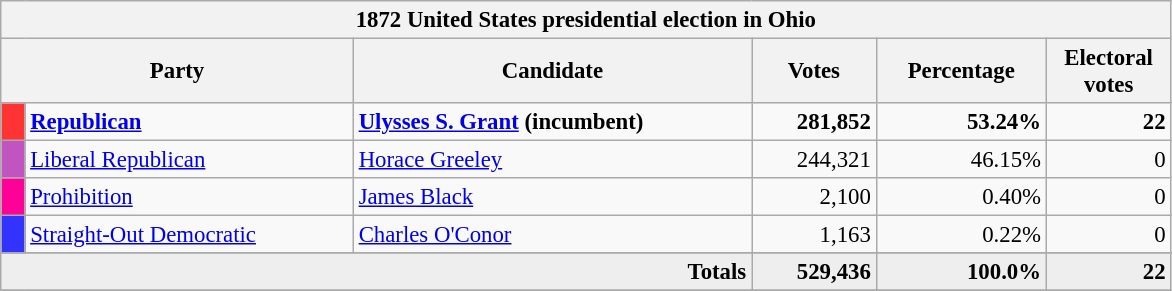<table class="wikitable" style="font-size: 95%;">
<tr>
<th colspan="6">1872 United States presidential election in Ohio</th>
</tr>
<tr>
<th colspan="2" style="width: 15em">Party</th>
<th style="width: 17em">Candidate</th>
<th style="width: 5em">Votes</th>
<th style="width: 7em">Percentage</th>
<th style="width: 5em">Electoral votes</th>
</tr>
<tr>
<th style="background-color:#FF3333; width: 3px"></th>
<td style="width: 130px"><strong><a href='#'>Republican</a></strong></td>
<td><strong><a href='#'>Ulysses S. Grant</a> (incumbent)</strong></td>
<td align="right"><strong>281,852</strong></td>
<td align="right"><strong>53.24%</strong></td>
<td align="right"><strong>22</strong></td>
</tr>
<tr>
<th style="background-color:#C154C1; width: 3px"></th>
<td style="width: 130px"><a href='#'>Liberal Republican</a></td>
<td><a href='#'>Horace Greeley</a></td>
<td align="right">244,321</td>
<td align="right">46.15%</td>
<td align="right">0</td>
</tr>
<tr>
<th style="background-color:#f09; width: 3px"></th>
<td style="width: 130px"><a href='#'>Prohibition</a></td>
<td><a href='#'>James Black</a></td>
<td align="right">2,100</td>
<td align="right">0.40%</td>
<td align="right">0</td>
</tr>
<tr>
<th style="background-color:#3333FF; width: 3px"></th>
<td style="width: 130px"><a href='#'>Straight-Out Democratic</a></td>
<td><a href='#'>Charles O'Conor</a></td>
<td align="right">1,163</td>
<td align="right">0.22%</td>
<td align="right">0</td>
</tr>
<tr>
</tr>
<tr bgcolor="#EEEEEE">
<td colspan="3" align="right"><strong>Totals</strong></td>
<td align="right"><strong>529,436</strong></td>
<td align="right"><strong>100.0%</strong></td>
<td align="right"><strong>22</strong></td>
</tr>
<tr>
</tr>
</table>
